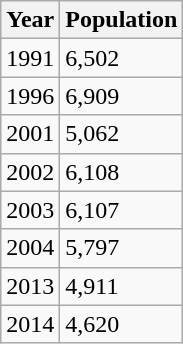<table class="wikitable">
<tr>
<th>Year</th>
<th>Population</th>
</tr>
<tr>
<td>1991</td>
<td>6,502</td>
</tr>
<tr>
<td>1996</td>
<td>6,909</td>
</tr>
<tr>
<td>2001</td>
<td>5,062</td>
</tr>
<tr>
<td>2002</td>
<td>6,108</td>
</tr>
<tr>
<td>2003</td>
<td>6,107</td>
</tr>
<tr>
<td>2004</td>
<td>5,797</td>
</tr>
<tr>
<td>2013</td>
<td>4,911</td>
</tr>
<tr>
<td>2014</td>
<td>4,620</td>
</tr>
</table>
